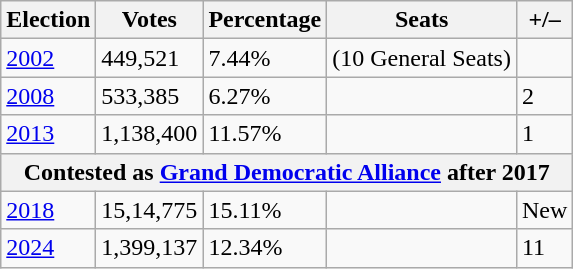<table class="wikitable">
<tr>
<th><strong>Election</strong></th>
<th><strong>Votes</strong></th>
<th>Percentage</th>
<th><strong>Seats</strong></th>
<th>+/–</th>
</tr>
<tr>
<td><a href='#'>2002</a></td>
<td>449,521</td>
<td>7.44%</td>
<td>(10 General Seats)</td>
<td></td>
</tr>
<tr>
<td><a href='#'>2008</a></td>
<td>533,385</td>
<td>6.27%</td>
<td></td>
<td> 2</td>
</tr>
<tr>
<td><a href='#'>2013</a></td>
<td>1,138,400</td>
<td>11.57%</td>
<td></td>
<td> 1</td>
</tr>
<tr>
<th colspan="5">Contested as <strong><a href='#'>Grand Democratic Alliance</a></strong> after 2017</th>
</tr>
<tr>
<td><a href='#'>2018</a></td>
<td>15,14,775</td>
<td>15.11%</td>
<td></td>
<td>New</td>
</tr>
<tr>
<td><a href='#'>2024</a></td>
<td>1,399,137</td>
<td>12.34%</td>
<td></td>
<td> 11</td>
</tr>
</table>
